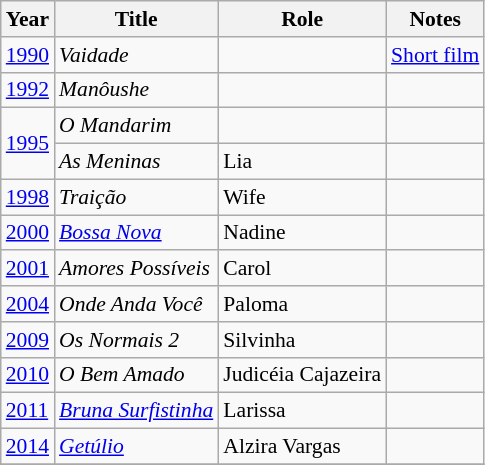<table class="wikitable" style="font-size: 90%;">
<tr>
<th>Year</th>
<th>Title</th>
<th>Role</th>
<th>Notes</th>
</tr>
<tr>
<td><a href='#'>1990</a></td>
<td><em>Vaidade</em></td>
<td></td>
<td><a href='#'>Short film</a></td>
</tr>
<tr>
<td><a href='#'>1992</a></td>
<td><em>Manôushe</em></td>
<td></td>
<td></td>
</tr>
<tr>
<td rowspan=2><a href='#'>1995</a></td>
<td><em>O Mandarim</em></td>
<td></td>
<td></td>
</tr>
<tr>
<td><em>As Meninas</em></td>
<td>Lia</td>
<td></td>
</tr>
<tr>
<td><a href='#'>1998</a></td>
<td><em>Traição</em></td>
<td>Wife</td>
<td></td>
</tr>
<tr>
<td><a href='#'>2000</a></td>
<td><em><a href='#'>Bossa Nova</a></em></td>
<td>Nadine</td>
<td></td>
</tr>
<tr>
<td><a href='#'>2001</a></td>
<td><em>Amores Possíveis</em></td>
<td>Carol</td>
<td></td>
</tr>
<tr>
<td><a href='#'>2004</a></td>
<td><em>Onde Anda Você</em></td>
<td>Paloma</td>
<td></td>
</tr>
<tr>
<td><a href='#'>2009</a></td>
<td><em>Os Normais 2</em></td>
<td>Silvinha</td>
<td></td>
</tr>
<tr>
<td><a href='#'>2010</a></td>
<td><em>O Bem Amado</em></td>
<td>Judicéia Cajazeira</td>
<td></td>
</tr>
<tr>
<td><a href='#'>2011</a></td>
<td><em><a href='#'>Bruna Surfistinha</a></em></td>
<td>Larissa</td>
<td></td>
</tr>
<tr>
<td><a href='#'>2014</a></td>
<td><em><a href='#'>Getúlio</a></em></td>
<td>Alzira Vargas</td>
<td></td>
</tr>
<tr>
</tr>
</table>
